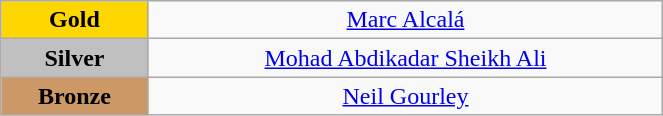<table class="wikitable" style="text-align:center; " width="35%">
<tr>
<td bgcolor="gold"><strong>Gold</strong></td>
<td><a href='#'>Marc Alcalá</a><br>  <small><em></em></small></td>
</tr>
<tr>
<td bgcolor="silver"><strong>Silver</strong></td>
<td><a href='#'>Mohad Abdikadar Sheikh Ali</a><br>  <small><em></em></small></td>
</tr>
<tr>
<td bgcolor="CC9966"><strong>Bronze</strong></td>
<td><a href='#'>Neil Gourley</a><br>  <small><em></em></small></td>
</tr>
</table>
